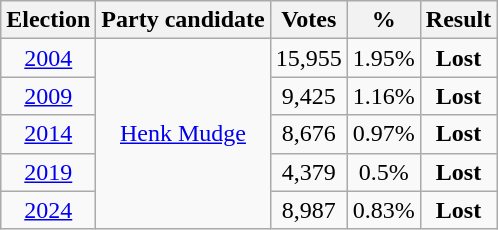<table class="wikitable" style="text-align:center">
<tr>
<th>Election</th>
<th>Party candidate</th>
<th><strong>Votes</strong></th>
<th><strong>%</strong></th>
<th>Result</th>
</tr>
<tr>
<td><a href='#'>2004</a></td>
<td rowspan="5"><a href='#'>Henk Mudge</a></td>
<td>15,955</td>
<td>1.95%</td>
<td><strong>Lost</strong> </td>
</tr>
<tr>
<td><a href='#'>2009</a></td>
<td>9,425</td>
<td>1.16%</td>
<td><strong>Lost</strong> </td>
</tr>
<tr>
<td><a href='#'>2014</a></td>
<td>8,676</td>
<td>0.97%</td>
<td><strong>Lost</strong> </td>
</tr>
<tr>
<td><a href='#'>2019</a></td>
<td>4,379</td>
<td>0.5%</td>
<td><strong>Lost</strong> </td>
</tr>
<tr>
<td><a href='#'>2024</a></td>
<td>8,987</td>
<td>0.83%</td>
<td><strong>Lost</strong> </td>
</tr>
</table>
